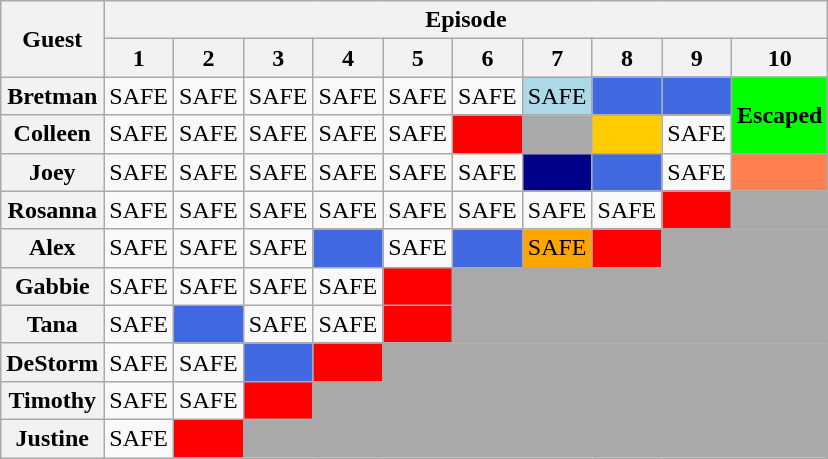<table class="wikitable" style="text-align:center;">
<tr>
<th rowspan="2" scope="col">Guest</th>
<th colspan="10" scope="col">Episode</th>
</tr>
<tr>
<th scope="col">1</th>
<th scope="col">2</th>
<th scope="col">3</th>
<th scope="col">4</th>
<th scope="col">5</th>
<th scope="col">6</th>
<th scope="col">7</th>
<th scope="col">8</th>
<th scope="col">9</th>
<th scope="col">10</th>
</tr>
<tr>
<th scope="row">Bretman</th>
<td>SAFE</td>
<td>SAFE</td>
<td>SAFE</td>
<td>SAFE</td>
<td>SAFE</td>
<td>SAFE</td>
<td bgcolor="ADD8E6">SAFE</td>
<td bgcolor="4169E1"><strong></strong></td>
<td bgcolor="4169E1"><strong></strong></td>
<td rowspan="2" bgcolor="00FF00"><strong>Escaped</strong></td>
</tr>
<tr>
<th scope="row">Colleen</th>
<td>SAFE</td>
<td>SAFE</td>
<td>SAFE</td>
<td>SAFE</td>
<td>SAFE</td>
<td bgcolor="FF0000"></td>
<td bgcolor="A9A9A9" colspan="1"></td>
<td bgcolor="FFCC00"></td>
<td>SAFE</td>
</tr>
<tr>
<th scope="row">Joey</th>
<td>SAFE</td>
<td>SAFE</td>
<td>SAFE</td>
<td>SAFE</td>
<td>SAFE</td>
<td>SAFE</td>
<td bgcolor="darkblue"><strong></strong></td>
<td bgcolor="4169E1"><strong></strong></td>
<td>SAFE</td>
<td bgcolor="FF7F50"></td>
</tr>
<tr>
<th scope="row">Rosanna</th>
<td>SAFE</td>
<td>SAFE</td>
<td>SAFE</td>
<td>SAFE</td>
<td>SAFE</td>
<td>SAFE</td>
<td>SAFE</td>
<td>SAFE</td>
<td bgcolor="FF0000"></td>
<td bgcolor="A9A9A9" colspan="1"></td>
</tr>
<tr>
<th scope="row">Alex</th>
<td>SAFE</td>
<td>SAFE</td>
<td>SAFE</td>
<td bgcolor="4169E1"><strong></strong></td>
<td>SAFE</td>
<td bgcolor="4169E1"><strong></strong></td>
<td bgcolor="orange">SAFE</td>
<td bgcolor="FF0000"></td>
<td bgcolor="A9A9A9" colspan="3"></td>
</tr>
<tr>
<th scope="row">Gabbie</th>
<td>SAFE</td>
<td>SAFE</td>
<td>SAFE</td>
<td>SAFE</td>
<td bgcolor="FF0000"></td>
<td bgcolor="A9A9A9" colspan="6"></td>
</tr>
<tr>
<th scope="row">Tana</th>
<td>SAFE</td>
<td bgcolor="4169E1"><strong></strong></td>
<td>SAFE</td>
<td>SAFE</td>
<td bgcolor="FF0000"></td>
<td bgcolor="A9A9A9" colspan="5"></td>
</tr>
<tr>
<th scope="row">DeStorm</th>
<td>SAFE</td>
<td>SAFE</td>
<td bgcolor="4169E1"><strong></strong></td>
<td bgcolor="FF0000"></td>
<td bgcolor="A9A9A9" colspan="7"></td>
</tr>
<tr>
<th scope="row">Timothy</th>
<td>SAFE</td>
<td>SAFE</td>
<td bgcolor="FF0000"></td>
<td bgcolor="A9A9A9" colspan="8"></td>
</tr>
<tr>
<th scope="row">Justine</th>
<td>SAFE</td>
<td bgcolor="FF0000"></td>
<td bgcolor="A9A9A9" colspan="9"></td>
</tr>
</table>
